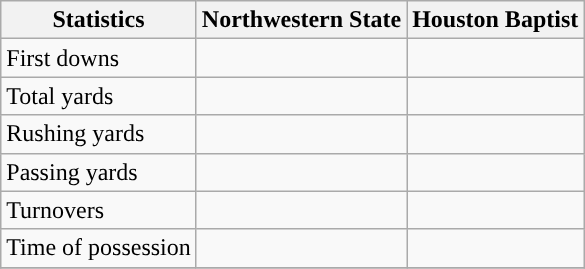<table class="wikitable">
<tr>
<th>Statistics</th>
<th>Northwestern State</th>
<th>Houston Baptist</th>
</tr>
<tr>
<td>First downs</td>
<td> </td>
<td> </td>
</tr>
<tr>
<td>Total yards</td>
<td> </td>
<td> </td>
</tr>
<tr>
<td>Rushing yards</td>
<td> </td>
<td> </td>
</tr>
<tr>
<td>Passing yards</td>
<td> </td>
<td> </td>
</tr>
<tr>
<td>Turnovers</td>
<td> </td>
<td> </td>
</tr>
<tr>
<td>Time of possession</td>
<td> </td>
<td> </td>
</tr>
<tr>
</tr>
</table>
